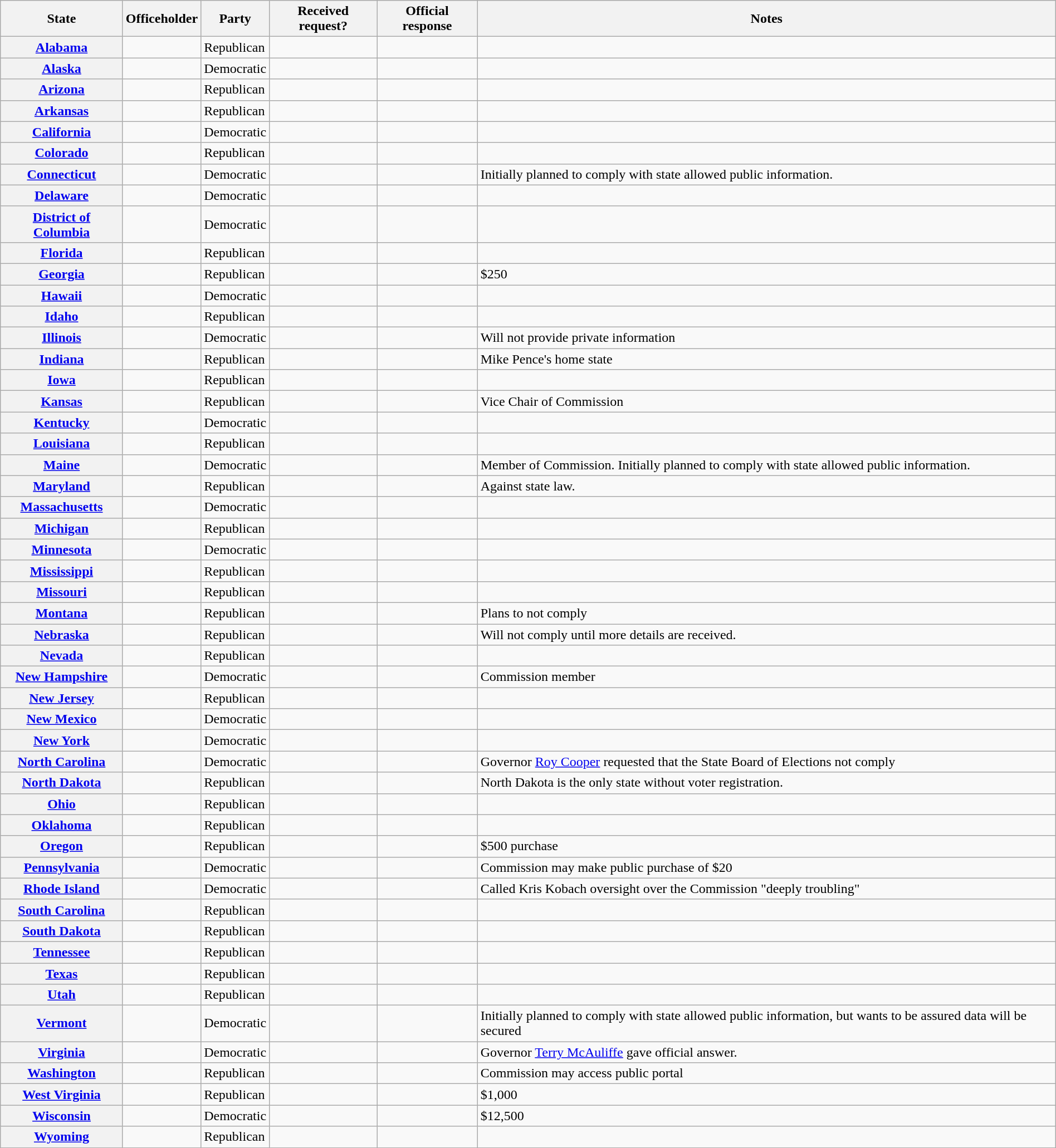<table class="wikitable sortable mw-collapsible collapsible collapsed plainrowheaders" style="margin:1em auto;">
<tr>
<th scope="col">State</th>
<th scope="col">Officeholder</th>
<th scope="col">Party</th>
<th scope="col">Received request?</th>
<th scope="col">Official response</th>
<th scope="col" class="unsortable">Notes</th>
</tr>
<tr>
<th scope="row"><a href='#'>Alabama</a></th>
<td></td>
<td>Republican</td>
<td></td>
<td></td>
<td></td>
</tr>
<tr>
<th scope="row"><a href='#'>Alaska</a></th>
<td></td>
<td>Democratic</td>
<td></td>
<td></td>
<td></td>
</tr>
<tr>
<th scope="row"><a href='#'>Arizona</a></th>
<td></td>
<td>Republican</td>
<td></td>
<td></td>
<td></td>
</tr>
<tr>
<th scope="row"><a href='#'>Arkansas</a></th>
<td></td>
<td>Republican</td>
<td></td>
<td></td>
<td></td>
</tr>
<tr>
<th scope="row"><a href='#'>California</a></th>
<td></td>
<td>Democratic</td>
<td></td>
<td></td>
<td></td>
</tr>
<tr>
<th scope="row"><a href='#'>Colorado</a></th>
<td></td>
<td>Republican</td>
<td></td>
<td></td>
<td></td>
</tr>
<tr>
<th scope="row"><a href='#'>Connecticut</a></th>
<td></td>
<td>Democratic</td>
<td></td>
<td></td>
<td>Initially planned to comply with state allowed public information.</td>
</tr>
<tr>
<th scope="row"><a href='#'>Delaware</a></th>
<td></td>
<td>Democratic</td>
<td></td>
<td></td>
<td></td>
</tr>
<tr>
<th scope="row"><a href='#'>District of Columbia</a></th>
<td></td>
<td>Democratic</td>
<td></td>
<td></td>
<td></td>
</tr>
<tr>
<th scope="row"><a href='#'>Florida</a></th>
<td></td>
<td>Republican</td>
<td></td>
<td></td>
<td></td>
</tr>
<tr>
<th scope="row"><a href='#'>Georgia</a></th>
<td></td>
<td>Republican</td>
<td></td>
<td></td>
<td>$250</td>
</tr>
<tr>
<th scope="row"><a href='#'>Hawaii</a></th>
<td></td>
<td>Democratic</td>
<td></td>
<td></td>
<td></td>
</tr>
<tr>
<th scope="row"><a href='#'>Idaho</a></th>
<td></td>
<td>Republican</td>
<td></td>
<td></td>
<td></td>
</tr>
<tr>
<th scope="row"><a href='#'>Illinois</a></th>
<td></td>
<td>Democratic</td>
<td></td>
<td></td>
<td>Will not provide private information</td>
</tr>
<tr>
<th scope="row"><a href='#'>Indiana</a></th>
<td></td>
<td>Republican</td>
<td></td>
<td></td>
<td>Mike Pence's home state</td>
</tr>
<tr>
<th scope="row"><a href='#'>Iowa</a></th>
<td></td>
<td>Republican</td>
<td></td>
<td></td>
<td></td>
</tr>
<tr>
<th scope="row"><a href='#'>Kansas</a></th>
<td></td>
<td>Republican</td>
<td></td>
<td></td>
<td>Vice Chair of Commission</td>
</tr>
<tr>
<th scope="row"><a href='#'>Kentucky</a></th>
<td></td>
<td>Democratic</td>
<td></td>
<td></td>
<td></td>
</tr>
<tr>
<th scope="row"><a href='#'>Louisiana</a></th>
<td></td>
<td>Republican</td>
<td></td>
<td></td>
<td></td>
</tr>
<tr>
<th scope="row"><a href='#'>Maine</a></th>
<td></td>
<td>Democratic</td>
<td></td>
<td></td>
<td>Member of Commission. Initially planned to comply with state allowed public information.</td>
</tr>
<tr>
<th scope="row"><a href='#'>Maryland</a></th>
<td></td>
<td>Republican</td>
<td></td>
<td></td>
<td>Against state law.</td>
</tr>
<tr>
<th scope="row"><a href='#'>Massachusetts</a></th>
<td></td>
<td>Democratic</td>
<td></td>
<td></td>
<td></td>
</tr>
<tr>
<th scope="row"><a href='#'>Michigan</a></th>
<td></td>
<td>Republican</td>
<td></td>
<td></td>
<td></td>
</tr>
<tr>
<th scope="row"><a href='#'>Minnesota</a></th>
<td></td>
<td>Democratic</td>
<td></td>
<td></td>
<td></td>
</tr>
<tr>
<th scope="row"><a href='#'>Mississippi</a></th>
<td></td>
<td>Republican</td>
<td></td>
<td></td>
<td></td>
</tr>
<tr>
<th scope="row"><a href='#'>Missouri</a></th>
<td></td>
<td>Republican</td>
<td></td>
<td></td>
<td></td>
</tr>
<tr>
<th scope="row"><a href='#'>Montana</a></th>
<td></td>
<td>Republican</td>
<td></td>
<td></td>
<td>Plans to not comply</td>
</tr>
<tr>
<th scope="row"><a href='#'>Nebraska</a></th>
<td></td>
<td>Republican</td>
<td></td>
<td></td>
<td>Will not comply until more details are received.</td>
</tr>
<tr>
<th scope="row"><a href='#'>Nevada</a></th>
<td></td>
<td>Republican</td>
<td></td>
<td></td>
<td></td>
</tr>
<tr>
<th scope="row"><a href='#'>New Hampshire</a></th>
<td></td>
<td>Democratic</td>
<td></td>
<td></td>
<td>Commission member</td>
</tr>
<tr>
<th scope="row"><a href='#'>New Jersey</a></th>
<td></td>
<td>Republican</td>
<td></td>
<td></td>
<td></td>
</tr>
<tr>
<th scope="row"><a href='#'>New Mexico</a></th>
<td></td>
<td>Democratic</td>
<td></td>
<td></td>
<td></td>
</tr>
<tr>
<th scope="row"><a href='#'>New York</a></th>
<td></td>
<td>Democratic</td>
<td></td>
<td></td>
<td></td>
</tr>
<tr>
<th scope="row"><a href='#'>North Carolina</a></th>
<td></td>
<td>Democratic</td>
<td></td>
<td></td>
<td>Governor <a href='#'>Roy Cooper</a> requested that the State Board of Elections not comply</td>
</tr>
<tr>
<th scope="row"><a href='#'>North Dakota</a></th>
<td></td>
<td>Republican</td>
<td></td>
<td></td>
<td>North Dakota is the only state without voter registration.</td>
</tr>
<tr>
<th scope="row"><a href='#'>Ohio</a></th>
<td></td>
<td>Republican</td>
<td></td>
<td></td>
<td></td>
</tr>
<tr>
<th scope="row"><a href='#'>Oklahoma</a></th>
<td></td>
<td>Republican</td>
<td></td>
<td></td>
<td></td>
</tr>
<tr>
<th scope="row"><a href='#'>Oregon</a></th>
<td></td>
<td>Republican</td>
<td></td>
<td></td>
<td>$500 purchase</td>
</tr>
<tr>
<th scope="row"><a href='#'>Pennsylvania</a></th>
<td></td>
<td>Democratic</td>
<td></td>
<td></td>
<td>Commission may make public purchase of $20</td>
</tr>
<tr>
<th scope="row"><a href='#'>Rhode Island</a></th>
<td></td>
<td>Democratic</td>
<td></td>
<td></td>
<td>Called Kris Kobach oversight over the Commission "deeply troubling"</td>
</tr>
<tr>
<th scope="row"><a href='#'>South Carolina</a></th>
<td></td>
<td>Republican</td>
<td></td>
<td></td>
<td></td>
</tr>
<tr>
<th scope="row"><a href='#'>South Dakota</a></th>
<td></td>
<td>Republican</td>
<td></td>
<td></td>
<td></td>
</tr>
<tr>
<th scope="row"><a href='#'>Tennessee</a></th>
<td></td>
<td>Republican</td>
<td></td>
<td></td>
<td></td>
</tr>
<tr>
<th scope="row"><a href='#'>Texas</a></th>
<td></td>
<td>Republican</td>
<td></td>
<td></td>
<td></td>
</tr>
<tr>
<th scope="row"><a href='#'>Utah</a></th>
<td></td>
<td>Republican</td>
<td></td>
<td></td>
<td></td>
</tr>
<tr>
<th scope="row"><a href='#'>Vermont</a></th>
<td></td>
<td>Democratic</td>
<td></td>
<td></td>
<td>Initially planned to comply with state allowed public information, but wants to be assured data will be secured</td>
</tr>
<tr>
<th scope="row"><a href='#'>Virginia</a></th>
<td></td>
<td>Democratic</td>
<td></td>
<td></td>
<td>Governor <a href='#'>Terry McAuliffe</a> gave official answer.</td>
</tr>
<tr>
<th scope="row"><a href='#'>Washington</a></th>
<td></td>
<td>Republican</td>
<td></td>
<td></td>
<td>Commission may access public portal</td>
</tr>
<tr>
<th scope="row"><a href='#'>West Virginia</a></th>
<td></td>
<td>Republican</td>
<td></td>
<td></td>
<td>$1,000</td>
</tr>
<tr>
<th scope="row"><a href='#'>Wisconsin</a></th>
<td></td>
<td>Democratic</td>
<td></td>
<td></td>
<td>$12,500</td>
</tr>
<tr>
<th scope="row"><a href='#'>Wyoming</a></th>
<td></td>
<td>Republican</td>
<td></td>
<td></td>
<td></td>
</tr>
</table>
